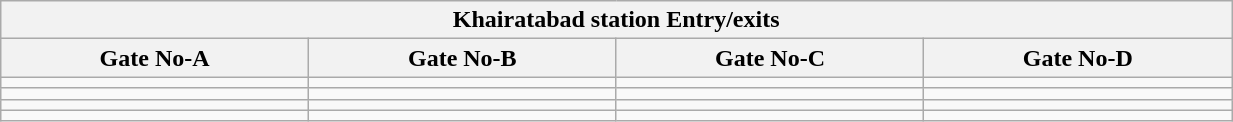<table class="wikitable" style="text-align: center;" width="65%">
<tr>
<th align="center" colspan="5" style="background:"><span>Khairatabad station Entry/exits </span></th>
</tr>
<tr>
<th style="width:15%;">Gate No-A</th>
<th style="width:15%;">Gate No-B</th>
<th style="width:15%;">Gate No-C</th>
<th style="width:15%;">Gate No-D</th>
</tr>
<tr>
<td></td>
<td></td>
<td></td>
<td></td>
</tr>
<tr>
<td></td>
<td></td>
<td></td>
<td></td>
</tr>
<tr>
<td></td>
<td></td>
<td></td>
<td></td>
</tr>
<tr>
<td></td>
<td></td>
<td></td>
<td></td>
</tr>
</table>
